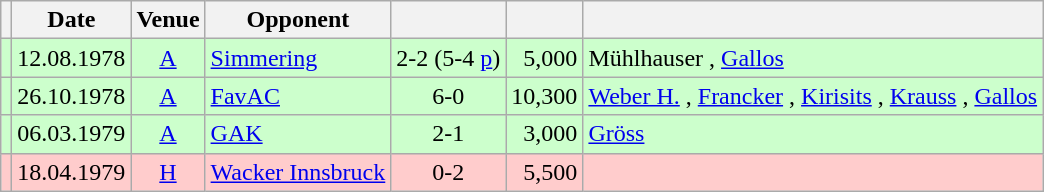<table class="wikitable" Style="text-align: center">
<tr>
<th></th>
<th>Date</th>
<th>Venue</th>
<th>Opponent</th>
<th></th>
<th></th>
<th></th>
</tr>
<tr style="background:#cfc">
<td></td>
<td>12.08.1978</td>
<td><a href='#'>A</a></td>
<td align="left"><a href='#'>Simmering</a></td>
<td>2-2 (5-4 <a href='#'>p</a>)</td>
<td align="right">5,000</td>
<td align="left">Mühlhauser , <a href='#'>Gallos</a> </td>
</tr>
<tr style="background:#cfc">
<td></td>
<td>26.10.1978</td>
<td><a href='#'>A</a></td>
<td align="left"><a href='#'>FavAC</a></td>
<td>6-0</td>
<td align="right">10,300</td>
<td align="left"><a href='#'>Weber H.</a> , <a href='#'>Francker</a> , <a href='#'>Kirisits</a>  , <a href='#'>Krauss</a> , <a href='#'>Gallos</a> </td>
</tr>
<tr style="background:#cfc">
<td></td>
<td>06.03.1979</td>
<td><a href='#'>A</a></td>
<td align="left"><a href='#'>GAK</a></td>
<td>2-1</td>
<td align="right">3,000</td>
<td align="left"><a href='#'>Gröss</a>  </td>
</tr>
<tr style="background:#fcc">
<td></td>
<td>18.04.1979</td>
<td><a href='#'>H</a></td>
<td align="left"><a href='#'>Wacker Innsbruck</a></td>
<td>0-2</td>
<td align="right">5,500</td>
<td align="left"></td>
</tr>
</table>
